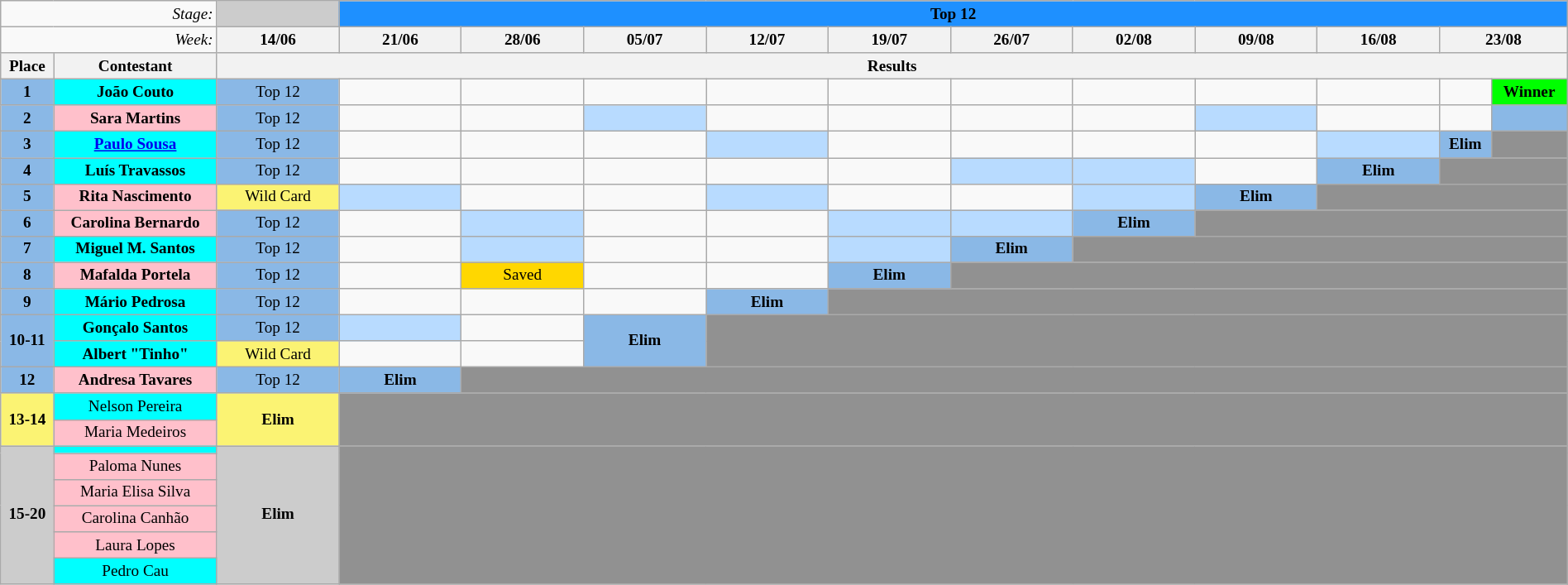<table class="wikitable" style="margin:1em auto; text-align:center; font-size:80%">
<tr>
<td colspan="2" align="right"><em>Stage:</em></td>
<td style="background:#ccc; text-align:center;"></td>
<td colspan=11 style="background:#1E90FF; text-align:center;"><strong>Top 12</strong></td>
</tr>
<tr>
<td colspan="2" style="text-align:right;"><em>Week:</em></td>
<th width="6%">14/06</th>
<th width="6%">21/06</th>
<th width="6%">28/06</th>
<th width="6%">05/07</th>
<th width="6%">12/07</th>
<th width="6%">19/07</th>
<th width="6%">26/07</th>
<th width="6%">02/08</th>
<th width="6%">09/08</th>
<th width="6%">16/08</th>
<th colspan=2 width="6%">23/08</th>
</tr>
<tr>
<th width="2%">Place</th>
<th width="8%">Contestant</th>
<th colspan="12" style="text-align:center;">Results</th>
</tr>
<tr>
<td style="background:#8ab8e6;"><strong>1</strong></td>
<td style="background:cyan; text-align:center;"><strong>João Couto</strong></td>
<td style="background:#8ab8e6;">Top 12</td>
<td></td>
<td></td>
<td></td>
<td></td>
<td></td>
<td></td>
<td></td>
<td></td>
<td></td>
<td></td>
<td style="background:Lime;"><strong>Winner</strong></td>
</tr>
<tr>
<td style="background:#8ab8e6;"><strong>2</strong></td>
<td style="background:pink; text-align:center;"><strong>Sara Martins</strong></td>
<td style="background:#8ab8e6;">Top 12</td>
<td></td>
<td></td>
<td style="background:#b8dbff;"></td>
<td></td>
<td></td>
<td></td>
<td></td>
<td style="background:#b8dbff;"></td>
<td></td>
<td></td>
<td style="background:#8ab8e6;"></td>
</tr>
<tr>
<td style="background:#8ab8e6;"><strong>3</strong></td>
<td style="background:cyan; text-align:center;"><strong><a href='#'>Paulo Sousa</a></strong></td>
<td style="background:#8ab8e6;">Top 12</td>
<td></td>
<td></td>
<td></td>
<td style="background:#b8dbff;"></td>
<td></td>
<td></td>
<td></td>
<td></td>
<td style="background:#b8dbff;"></td>
<td style="background:#8ab8e6;"><strong>Elim</strong></td>
<td style="background:#919191;" colspan="2"></td>
</tr>
<tr>
<td style="background:#8ab8e6;"><strong>4</strong></td>
<td style="background:cyan; text-align:center;"><strong>Luís Travassos</strong></td>
<td style="background:#8ab8e6;">Top 12</td>
<td></td>
<td></td>
<td></td>
<td></td>
<td></td>
<td style="background:#b8dbff;"></td>
<td style="background:#b8dbff;"></td>
<td></td>
<td style="background:#8ab8e6;"><strong>Elim</strong></td>
<td style="background:#919191;" colspan="2"></td>
</tr>
<tr>
<td style="background:#8ab8e6;"><strong>5</strong></td>
<td style="background:pink; text-align:center;"><strong>Rita Nascimento</strong></td>
<td style="background:#fbf373;">Wild Card</td>
<td style="background:#b8dbff;"></td>
<td></td>
<td></td>
<td style="background:#b8dbff;"></td>
<td></td>
<td></td>
<td style="background:#b8dbff;"></td>
<td style="background:#8ab8e6;"><strong>Elim</strong></td>
<td style="background:#919191;" colspan="3"></td>
</tr>
<tr>
<td style="background:#8ab8e6;"><strong>6</strong></td>
<td style="background:pink; text-align:center;"><strong>Carolina Bernardo</strong></td>
<td style="background:#8ab8e6;">Top 12</td>
<td></td>
<td style="background:#b8dbff;"></td>
<td></td>
<td></td>
<td style="background:#b8dbff;"></td>
<td style="background:#b8dbff;"></td>
<td style="background:#8ab8e6;"><strong>Elim</strong></td>
<td style="background:#919191;" colspan="4"></td>
</tr>
<tr>
<td style="background:#8ab8e6;"><strong>7</strong></td>
<td style="background:cyan; text-align:center;"><strong>Miguel M. Santos</strong></td>
<td style="background:#8ab8e6;">Top 12</td>
<td></td>
<td style="background:#b8dbff;"></td>
<td></td>
<td></td>
<td style="background:#b8dbff;"></td>
<td style="background:#8ab8e6;"><strong>Elim</strong></td>
<td style="background:#919191;" colspan="5"></td>
</tr>
<tr>
<td style="background:#8ab8e6;"><strong>8</strong></td>
<td style="background:pink; text-align:center;"><strong>Mafalda Portela</strong></td>
<td style="background:#8ab8e6;">Top 12</td>
<td></td>
<td style="background:gold;">Saved</td>
<td></td>
<td></td>
<td style="background:#8ab8e6;"><strong>Elim</strong></td>
<td style="background:#919191;" colspan="6"></td>
</tr>
<tr>
<td style="background:#8ab8e6;"><strong>9</strong></td>
<td style="background:cyan; text-align:center;"><strong>Mário Pedrosa</strong></td>
<td style="background:#8ab8e6;">Top 12</td>
<td></td>
<td></td>
<td></td>
<td style="background:#8ab8e6;"><strong>Elim</strong></td>
<td style="background:#919191;" colspan="7"></td>
</tr>
<tr>
<td style="background:#8ab8e6;" rowspan=2><strong>10-11</strong></td>
<td style="background:cyan; text-align:center;"><strong>Gonçalo Santos</strong></td>
<td style="background:#8ab8e6;">Top 12</td>
<td style="background:#b8dbff;"></td>
<td></td>
<td style="background:#8ab8e6;" rowspan=2><strong>Elim</strong></td>
<td style="background:#919191;" rowspan=2 colspan="8"></td>
</tr>
<tr>
<td style="background:cyan; text-align:center;"><strong>Albert "Tinho"</strong></td>
<td style="background:#fbf373;">Wild Card</td>
<td></td>
<td></td>
</tr>
<tr>
<td style="background:#8ab8e6;"><strong>12</strong></td>
<td style="background:pink; text-align:center;"><strong>Andresa Tavares</strong></td>
<td style="background:#8ab8e6;">Top 12</td>
<td style="background:#8ab8e6;"><strong>Elim</strong></td>
<td style="background:#919191;" colspan="10"></td>
</tr>
<tr>
<td style="background:#fbf373;" rowspan="2"><strong>13-14</strong></td>
<td style="background:cyan; text-align:center;">Nelson Pereira</td>
<td style="background:#fbf373;" rowspan="2"><strong>Elim</strong></td>
<td style="background:#919191;" colspan="14" rowspan="2"></td>
</tr>
<tr>
<td style="background:pink; text-align:center;">Maria Medeiros</td>
</tr>
<tr>
<td style="background:#ccc;" rowspan="6"><strong>15-20</strong></td>
<td style="background:cyan; text-align:center;"></td>
<td style="background:#ccc;" rowspan="6"><strong>Elim</strong></td>
<td style="background:#919191;" colspan="14" rowspan="6"></td>
</tr>
<tr>
<td style="background:pink; text-align:center;">Paloma Nunes</td>
</tr>
<tr>
<td style="background:pink; text-align:center;">Maria Elisa Silva</td>
</tr>
<tr>
<td style="background:pink; text-align:center;">Carolina Canhão</td>
</tr>
<tr>
<td style="background:pink; text-align:center;">Laura Lopes</td>
</tr>
<tr>
<td style="background:cyan; text-align:center;">Pedro Cau</td>
</tr>
</table>
